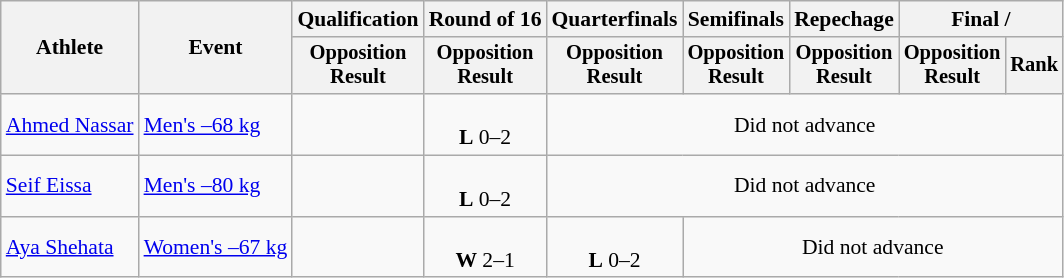<table class=wikitable style=font-size:90%;text-align:center>
<tr>
<th rowspan=2>Athlete</th>
<th rowspan=2>Event</th>
<th>Qualification</th>
<th>Round of 16</th>
<th>Quarterfinals</th>
<th>Semifinals</th>
<th>Repechage</th>
<th colspan=2>Final / </th>
</tr>
<tr style=font-size:95%>
<th>Opposition<br>Result</th>
<th>Opposition<br>Result</th>
<th>Opposition<br>Result</th>
<th>Opposition<br>Result</th>
<th>Opposition<br>Result</th>
<th>Opposition<br>Result</th>
<th>Rank</th>
</tr>
<tr align=center>
<td align=left><a href='#'>Ahmed Nassar</a></td>
<td align=left><a href='#'>Men's –68 kg</a></td>
<td></td>
<td><br><strong>L</strong> 0–2</td>
<td colspan="5">Did not advance</td>
</tr>
<tr align=center>
<td align=left><a href='#'>Seif Eissa</a></td>
<td align=left><a href='#'>Men's –80 kg</a></td>
<td></td>
<td><br><strong>L</strong> 0–2</td>
<td colspan="5">Did not advance</td>
</tr>
<tr align=center>
<td align=left><a href='#'>Aya Shehata</a></td>
<td align=left><a href='#'>Women's –67 kg</a></td>
<td></td>
<td><br><strong>W</strong> 2–1</td>
<td><br><strong>L</strong> 0–2</td>
<td colspan="4">Did not advance</td>
</tr>
</table>
